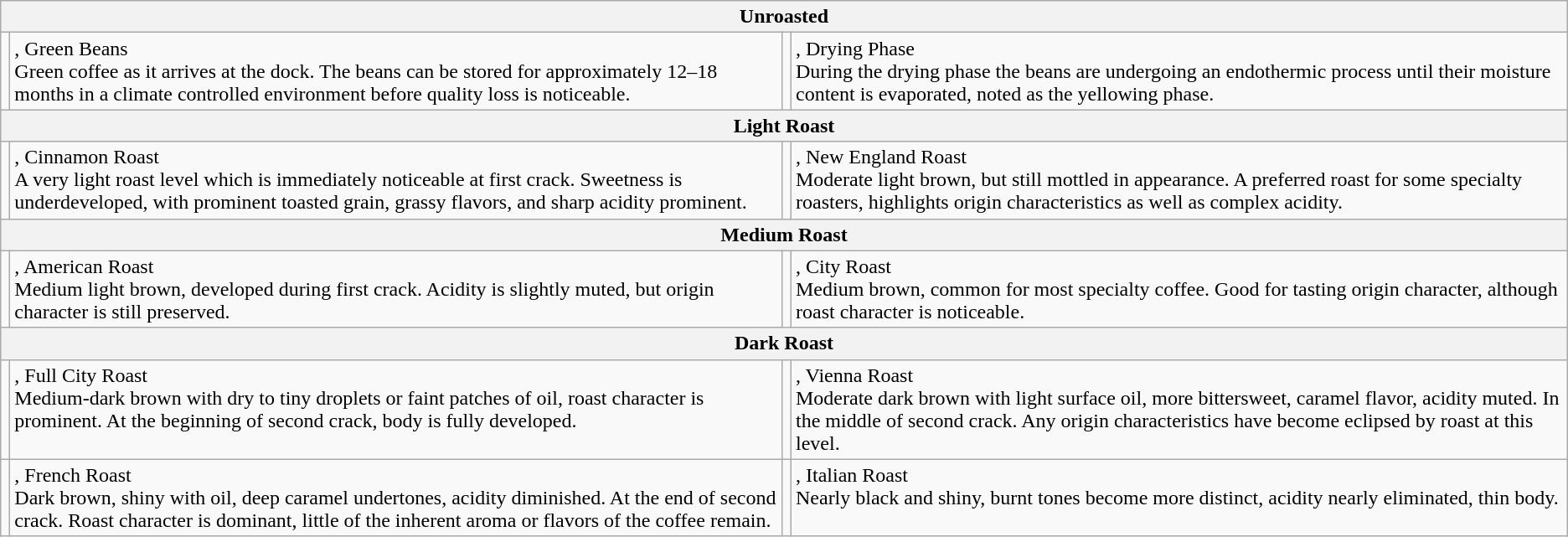<table class="wikitable" style="text-align:center;">
<tr>
<th colspan="4">Unroasted</th>
</tr>
<tr>
<td></td>
<td style="vertical-align:top; text-align:left;">, Green Beans<br>Green coffee as it arrives at the dock. The beans can be stored for approximately 12–18 months in a climate controlled environment before quality loss is noticeable.</td>
<td></td>
<td style="vertical-align:top; text-align:left;">, Drying Phase<br>During the drying phase the beans are undergoing an endothermic process until their moisture content is evaporated, noted as the yellowing phase.</td>
</tr>
<tr>
<th colspan="4">Light Roast</th>
</tr>
<tr>
<td></td>
<td style="vertical-align:top; text-align:left;">, Cinnamon Roast<br>A very light roast level which is immediately noticeable at first crack. Sweetness is underdeveloped, with prominent toasted grain, grassy flavors, and sharp acidity prominent.</td>
<td></td>
<td style="vertical-align:top; text-align:left;">, New England Roast<br>Moderate light brown, but still mottled in appearance. A preferred roast for some specialty roasters, highlights origin characteristics as well as complex acidity.</td>
</tr>
<tr>
<th colspan="4">Medium Roast</th>
</tr>
<tr>
<td></td>
<td style="vertical-align:top; text-align:left;">, American Roast<br>Medium light brown, developed during first crack. Acidity is slightly muted, but origin character is still preserved.</td>
<td></td>
<td style="vertical-align:top; text-align:left;">, City Roast<br>Medium brown, common for most specialty coffee. Good for tasting origin character, although roast character is noticeable.</td>
</tr>
<tr>
<th colspan="4">Dark Roast</th>
</tr>
<tr>
<td></td>
<td style="vertical-align:top; text-align:left;">, Full City Roast<br>Medium-dark brown with dry to tiny droplets or faint patches of oil, roast character is prominent. At the beginning of second crack, body is fully developed.</td>
<td></td>
<td style="vertical-align:top; text-align:left;">, Vienna Roast<br>Moderate dark brown with light surface oil, more bittersweet, caramel flavor, acidity muted. In the middle of second crack. Any origin characteristics have become eclipsed by roast at this level.</td>
</tr>
<tr>
<td></td>
<td style="vertical-align:top; text-align:left;">, French Roast<br>Dark brown, shiny with oil, deep caramel undertones, acidity diminished. At the end of second crack. Roast character is dominant, little of the inherent aroma or flavors of the coffee remain.</td>
<td></td>
<td style="vertical-align:top; text-align:left;">, Italian Roast<br>Nearly black and shiny, burnt tones become more distinct, acidity nearly eliminated, thin body.</td>
</tr>
</table>
